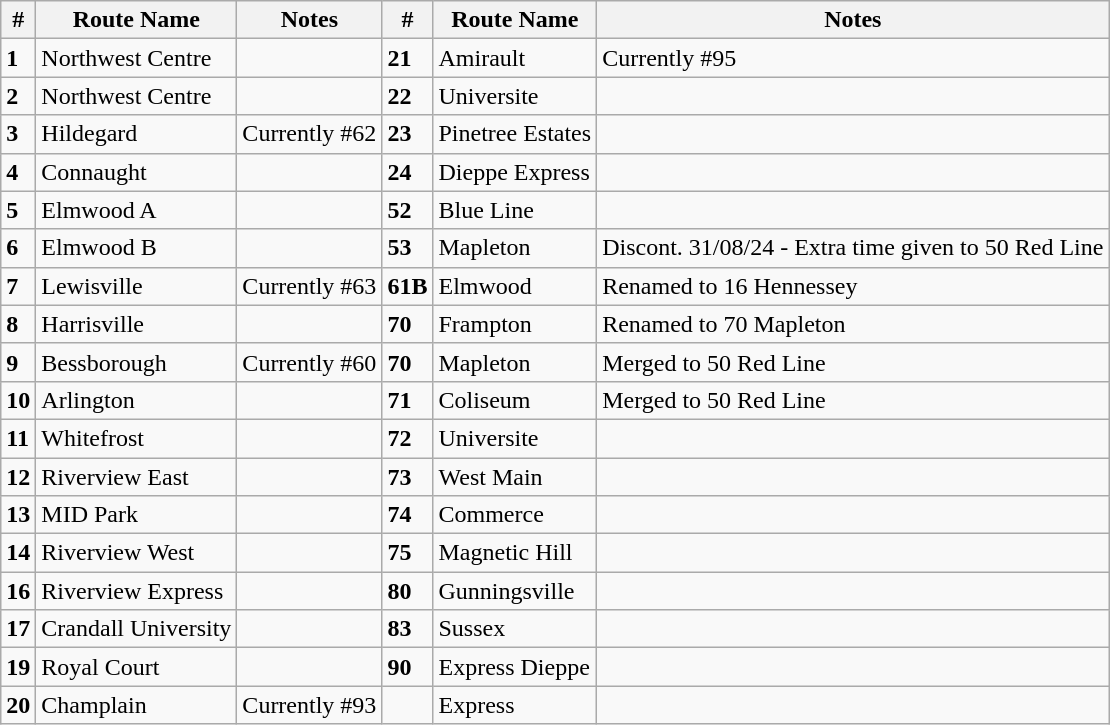<table class="wikitable mw-collapsible mw-collapsed">
<tr>
<th>#</th>
<th>Route Name</th>
<th>Notes</th>
<th>#</th>
<th>Route Name</th>
<th>Notes</th>
</tr>
<tr>
<td><strong>1</strong></td>
<td>Northwest Centre</td>
<td></td>
<td><strong>21</strong></td>
<td>Amirault</td>
<td>Currently #95</td>
</tr>
<tr>
<td><strong>2</strong></td>
<td>Northwest Centre</td>
<td></td>
<td><strong>22</strong></td>
<td>Universite</td>
<td></td>
</tr>
<tr>
<td><strong>3</strong></td>
<td>Hildegard</td>
<td>Currently #62</td>
<td><strong>23</strong></td>
<td>Pinetree Estates</td>
<td></td>
</tr>
<tr>
<td><strong>4</strong></td>
<td>Connaught</td>
<td></td>
<td><strong>24</strong></td>
<td>Dieppe Express</td>
<td></td>
</tr>
<tr>
<td><strong>5</strong></td>
<td>Elmwood A</td>
<td></td>
<td><strong>52</strong></td>
<td>Blue Line</td>
<td></td>
</tr>
<tr>
<td><strong>6</strong></td>
<td>Elmwood B</td>
<td></td>
<td><strong>53</strong></td>
<td>Mapleton</td>
<td>Discont. 31/08/24 - Extra time given to 50 Red Line</td>
</tr>
<tr>
<td><strong>7</strong></td>
<td>Lewisville</td>
<td>Currently #63</td>
<td><strong>61B</strong></td>
<td>Elmwood</td>
<td>Renamed to 16 Hennessey</td>
</tr>
<tr>
<td><strong>8</strong></td>
<td>Harrisville</td>
<td></td>
<td><strong>70</strong></td>
<td>Frampton</td>
<td>Renamed to 70 Mapleton</td>
</tr>
<tr>
<td><strong>9</strong></td>
<td>Bessborough</td>
<td>Currently #60</td>
<td><strong>70</strong></td>
<td>Mapleton</td>
<td>Merged to 50 Red Line</td>
</tr>
<tr>
<td><strong>10</strong></td>
<td>Arlington</td>
<td></td>
<td><strong>71</strong></td>
<td>Coliseum</td>
<td>Merged to 50 Red Line</td>
</tr>
<tr>
<td><strong>11</strong></td>
<td>Whitefrost</td>
<td></td>
<td><strong>72</strong></td>
<td>Universite</td>
<td></td>
</tr>
<tr>
<td><strong>12</strong></td>
<td>Riverview East</td>
<td></td>
<td><strong>73</strong></td>
<td>West Main</td>
<td></td>
</tr>
<tr>
<td><strong>13</strong></td>
<td>MID Park</td>
<td></td>
<td><strong>74</strong></td>
<td>Commerce</td>
<td></td>
</tr>
<tr>
<td><strong>14</strong></td>
<td>Riverview West</td>
<td></td>
<td><strong>75</strong></td>
<td>Magnetic Hill</td>
<td></td>
</tr>
<tr>
<td><strong>16</strong></td>
<td>Riverview Express</td>
<td></td>
<td><strong>80</strong></td>
<td>Gunningsville</td>
<td></td>
</tr>
<tr>
<td><strong>17</strong></td>
<td>Crandall University</td>
<td></td>
<td><strong>83</strong></td>
<td>Sussex</td>
<td></td>
</tr>
<tr>
<td><strong>19</strong></td>
<td>Royal Court</td>
<td></td>
<td><strong>90</strong></td>
<td>Express Dieppe</td>
<td></td>
</tr>
<tr>
<td><strong>20</strong></td>
<td>Champlain</td>
<td>Currently #93</td>
<td></td>
<td>Express</td>
<td></td>
</tr>
</table>
